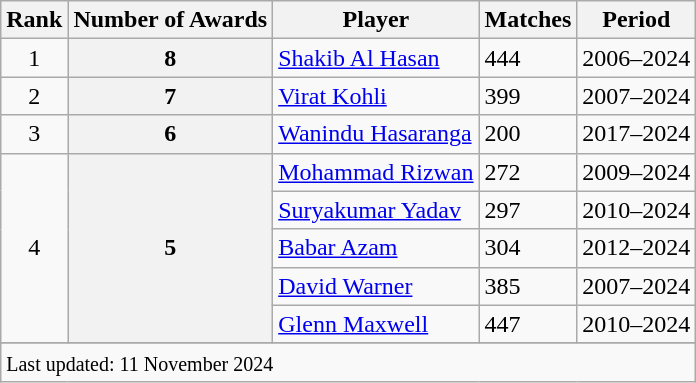<table class="wikitable sortable" style="text-align:centre;">
<tr>
<th scope="col">Rank</th>
<th scope="col">Number of Awards</th>
<th scope="col">Player</th>
<th scope="col">Matches</th>
<th scope="col">Period</th>
</tr>
<tr>
<td align=center>1</td>
<th>8</th>
<td> <a href='#'>Shakib Al Hasan</a></td>
<td>444</td>
<td>2006–2024</td>
</tr>
<tr>
<td align=center>2</td>
<th>7</th>
<td> <a href='#'>Virat Kohli</a></td>
<td>399</td>
<td>2007–2024</td>
</tr>
<tr>
<td align=center>3</td>
<th>6</th>
<td> <a href='#'>Wanindu Hasaranga</a></td>
<td>200</td>
<td>2017–2024</td>
</tr>
<tr>
<td align=center rowspan=5>4</td>
<th rowspan=5>5</th>
<td> <a href='#'>Mohammad Rizwan</a></td>
<td>272</td>
<td>2009–2024</td>
</tr>
<tr>
<td> <a href='#'>Suryakumar Yadav</a></td>
<td>297</td>
<td>2010–2024</td>
</tr>
<tr>
<td> <a href='#'>Babar Azam</a></td>
<td>304</td>
<td>2012–2024</td>
</tr>
<tr>
<td> <a href='#'>David Warner</a></td>
<td>385</td>
<td>2007–2024</td>
</tr>
<tr>
<td> <a href='#'>Glenn Maxwell</a></td>
<td>447</td>
<td>2010–2024</td>
</tr>
<tr>
</tr>
<tr class="sortbottom">
<td colspan="5"><small>Last updated: 11 November 2024</small></td>
</tr>
</table>
